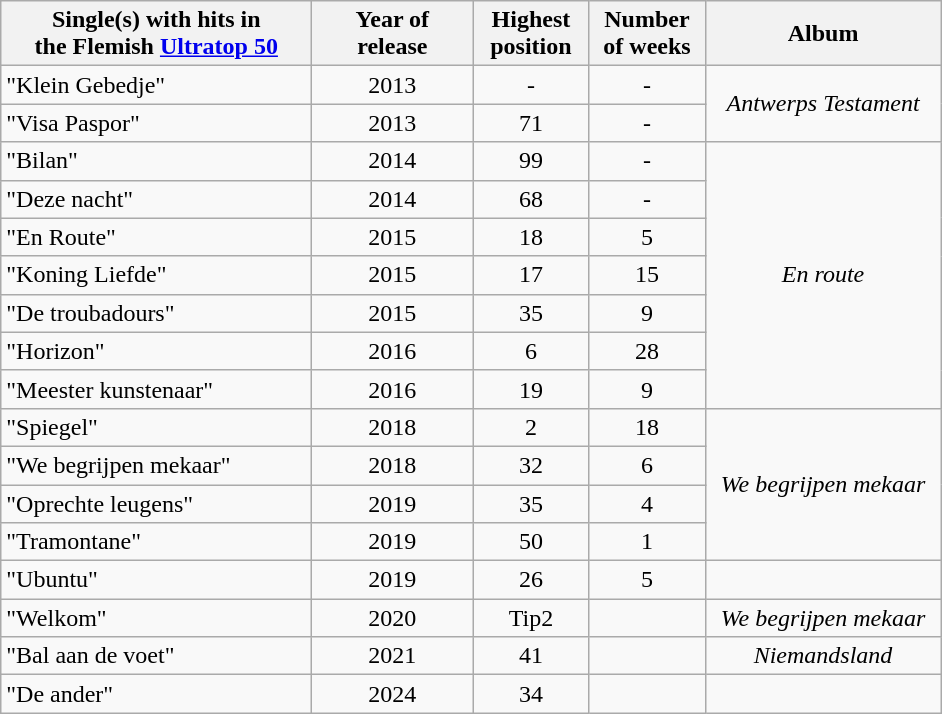<table class="wikitable" style="text-align: center">
<tr>
<th style="width:200px;">Single(s) with hits in<br> the Flemish <a href='#'>Ultratop 50</a></th>
<th style="width:100px;">Year of<br>release</th>
<th style="width:70px;">Highest<br>position</th>
<th style="width:70px;">Number<br>of weeks</th>
<th style="width:150px;">Album</th>
</tr>
<tr>
<td align="left">"Klein Gebedje"</td>
<td>2013</td>
<td>-</td>
<td>-</td>
<td rowspan="2"><em>Antwerps Testament</em></td>
</tr>
<tr>
<td align="left">"Visa Paspor"</td>
<td>2013</td>
<td>71</td>
<td>-</td>
</tr>
<tr>
<td align="left">"Bilan"</td>
<td>2014</td>
<td>99</td>
<td>-</td>
<td rowspan="7"><em>En route</em></td>
</tr>
<tr>
<td align="left">"Deze nacht"</td>
<td>2014</td>
<td>68</td>
<td>-</td>
</tr>
<tr>
<td align="left">"En Route"</td>
<td>2015</td>
<td>18</td>
<td>5</td>
</tr>
<tr>
<td align="left">"Koning Liefde"</td>
<td>2015</td>
<td>17</td>
<td>15</td>
</tr>
<tr>
<td align="left">"De troubadours" <br></td>
<td>2015</td>
<td>35</td>
<td>9</td>
</tr>
<tr>
<td align="left">"Horizon"<br></td>
<td>2016</td>
<td>6</td>
<td>28</td>
</tr>
<tr>
<td align="left">"Meester kunstenaar" <br></td>
<td>2016</td>
<td>19</td>
<td>9</td>
</tr>
<tr>
<td align="left">"Spiegel" <br></td>
<td>2018</td>
<td>2</td>
<td>18</td>
<td rowspan="4"><em>We begrijpen mekaar</em></td>
</tr>
<tr>
<td align="left">"We begrijpen mekaar"</td>
<td>2018</td>
<td>32</td>
<td>6</td>
</tr>
<tr>
<td align="left">"Oprechte leugens" <br></td>
<td>2019</td>
<td>35</td>
<td>4</td>
</tr>
<tr>
<td align="left">"Tramontane"</td>
<td>2019</td>
<td>50</td>
<td>1</td>
</tr>
<tr>
<td align="left">"Ubuntu"</td>
<td>2019</td>
<td>26</td>
<td>5</td>
<td></td>
</tr>
<tr>
<td align="left">"Welkom"</td>
<td>2020</td>
<td>Tip2</td>
<td></td>
<td><em>We begrijpen mekaar</em></td>
</tr>
<tr>
<td align="left">"Bal aan de voet"</td>
<td>2021</td>
<td>41</td>
<td></td>
<td><em>Niemandsland</em></td>
</tr>
<tr>
<td align="left">"De ander"</td>
<td>2024</td>
<td>34</td>
<td></td>
<td></td>
</tr>
</table>
